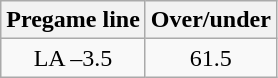<table class="wikitable">
<tr align="center">
<th style=>Pregame line</th>
<th style=>Over/under</th>
</tr>
<tr align="center">
<td>LA –3.5</td>
<td>61.5</td>
</tr>
</table>
